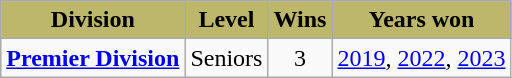<table class="wikitable">
<tr style="background:#bdb76b;">
<th style="background:#bdb76b;" align="center">Division</th>
<th style="background:#bdb76b;" align="center">Level</th>
<th style="background:#bdb76b;" align="center">Wins</th>
<th style="background:#bdb76b;" align="center">Years won</th>
</tr>
<tr>
<td><strong><a href='#'>Premier Division</a></strong></td>
<td>Seniors</td>
<td align="center">3</td>
<td><a href='#'>2019</a>, <a href='#'>2022</a>, <a href='#'>2023</a></td>
</tr>
</table>
